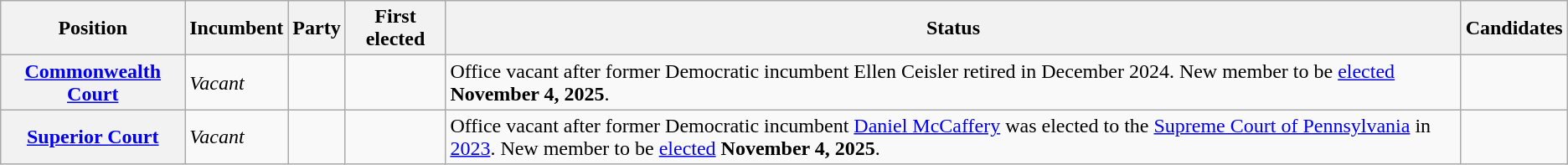<table class="wikitable sortable">
<tr>
<th>Position</th>
<th>Incumbent</th>
<th>Party</th>
<th>First elected</th>
<th>Status</th>
<th>Candidates</th>
</tr>
<tr>
<th><a href='#'>Commonwealth Court</a></th>
<td><em>Vacant</em></td>
<td></td>
<td></td>
<td>Office vacant after former Democratic incumbent Ellen Ceisler retired in December 2024. New member to be <a href='#'>elected</a> <strong>November 4, 2025</strong>.</td>
<td nowrap></td>
</tr>
<tr>
<th><a href='#'>Superior Court</a></th>
<td><em>Vacant</em></td>
<td></td>
<td></td>
<td>Office vacant after former Democratic incumbent <a href='#'>Daniel McCaffery</a> was elected to the <a href='#'>Supreme Court of Pennsylvania</a> in <a href='#'>2023</a>. New member to be <a href='#'>elected</a> <strong>November 4, 2025</strong>.</td>
<td nowrap></td>
</tr>
</table>
